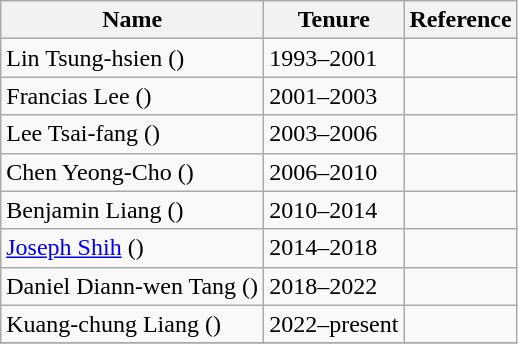<table class="wikitable">
<tr>
<th>Name</th>
<th>Tenure</th>
<th>Reference</th>
</tr>
<tr>
<td>Lin Tsung-hsien ()</td>
<td>1993–2001</td>
<td></td>
</tr>
<tr>
<td>Francias Lee ()</td>
<td>2001–2003</td>
<td></td>
</tr>
<tr>
<td>Lee Tsai-fang ()</td>
<td>2003–2006</td>
<td></td>
</tr>
<tr>
<td>Chen Yeong-Cho ()</td>
<td>2006–2010</td>
<td></td>
</tr>
<tr>
<td>Benjamin Liang ()</td>
<td>2010–2014</td>
<td></td>
</tr>
<tr>
<td><a href='#'>Joseph Shih</a> ()</td>
<td>2014–2018</td>
<td></td>
</tr>
<tr>
<td>Daniel Diann-wen Tang ()</td>
<td>2018–2022</td>
<td></td>
</tr>
<tr>
<td>Kuang-chung Liang ()</td>
<td>2022–present</td>
<td></td>
</tr>
<tr>
</tr>
</table>
